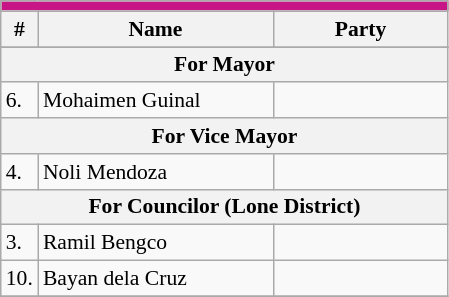<table class="wikitable" style="font-size:90%">
<tr>
<td colspan="5" bgcolor="#c71585"></td>
</tr>
<tr>
<th>#</th>
<th width=150px>Name</th>
<th colspan=2 width=110px>Party</th>
</tr>
<tr>
</tr>
<tr>
<th colspan=5>For Mayor</th>
</tr>
<tr>
<td>6.</td>
<td>Mohaimen Guinal</td>
<td></td>
</tr>
<tr>
<th colspan=5>For Vice Mayor</th>
</tr>
<tr>
<td>4.</td>
<td>Noli Mendoza</td>
<td></td>
</tr>
<tr>
<th colspan="5">For Councilor (Lone District)</th>
</tr>
<tr>
<td>3.</td>
<td>Ramil Bengco</td>
<td></td>
</tr>
<tr>
<td>10.</td>
<td>Bayan dela Cruz</td>
<td></td>
</tr>
<tr>
</tr>
</table>
